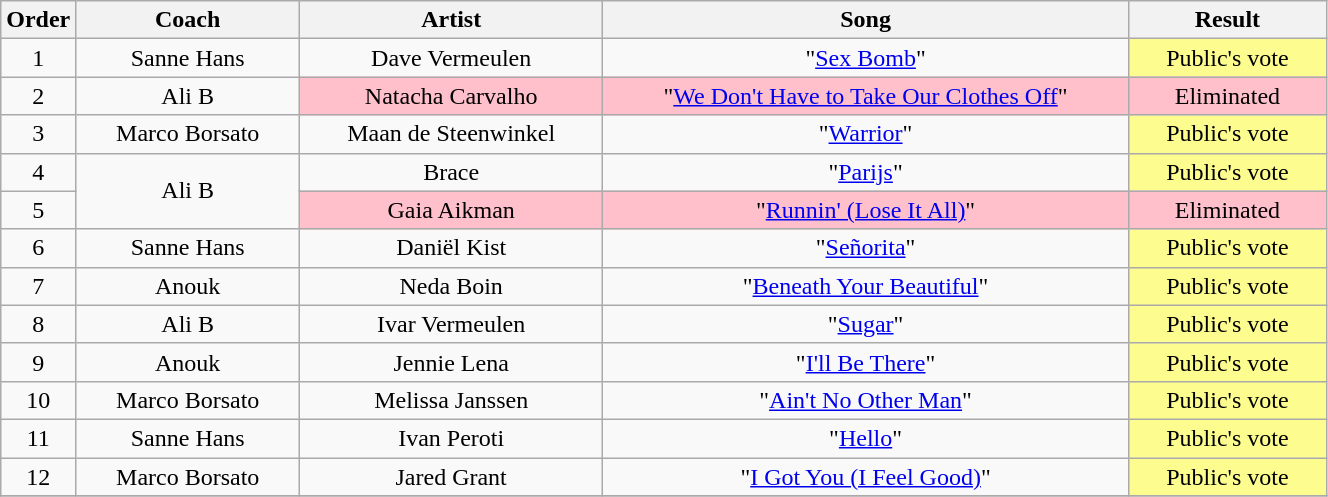<table class="wikitable" style="text-align:center; width:70%;">
<tr>
<th style="width:05%;">Order</th>
<th style="width:17%;">Coach</th>
<th style="width:23%;">Artist</th>
<th style="width:40%;">Song</th>
<th style="width:15%;">Result</th>
</tr>
<tr>
<td>1</td>
<td>Sanne Hans</td>
<td>Dave Vermeulen</td>
<td>"<a href='#'>Sex Bomb</a>"</td>
<td style="background:#fdfc8f;">Public's vote</td>
</tr>
<tr>
<td>2</td>
<td>Ali B</td>
<td style="background:pink;">Natacha Carvalho</td>
<td style="background:pink;">"<a href='#'>We Don't Have to Take Our Clothes Off</a>"</td>
<td style="background:pink;">Eliminated</td>
</tr>
<tr>
<td>3</td>
<td>Marco Borsato</td>
<td>Maan de Steenwinkel</td>
<td>"<a href='#'>Warrior</a>"</td>
<td style="background:#fdfc8f;">Public's vote</td>
</tr>
<tr>
<td>4</td>
<td rowspan="2">Ali B</td>
<td>Brace</td>
<td>"<a href='#'>Parijs</a>"</td>
<td style="background:#fdfc8f;">Public's vote</td>
</tr>
<tr>
<td>5</td>
<td style="background:pink;">Gaia Aikman</td>
<td style="background:pink;">"<a href='#'>Runnin' (Lose It All)</a>"</td>
<td style="background:pink;">Eliminated</td>
</tr>
<tr>
<td>6</td>
<td>Sanne Hans</td>
<td>Daniël Kist</td>
<td>"<a href='#'>Señorita</a>"</td>
<td style="background:#fdfc8f;">Public's vote</td>
</tr>
<tr>
<td>7</td>
<td>Anouk</td>
<td>Neda Boin</td>
<td>"<a href='#'>Beneath Your Beautiful</a>"</td>
<td style="background:#fdfc8f;">Public's vote</td>
</tr>
<tr>
<td>8</td>
<td>Ali B</td>
<td>Ivar Vermeulen</td>
<td>"<a href='#'>Sugar</a>"</td>
<td style="background:#fdfc8f;">Public's vote</td>
</tr>
<tr>
<td>9</td>
<td>Anouk</td>
<td>Jennie Lena</td>
<td>"<a href='#'>I'll Be There</a>"</td>
<td style="background:#fdfc8f;">Public's vote</td>
</tr>
<tr>
<td>10</td>
<td>Marco Borsato</td>
<td>Melissa Janssen</td>
<td>"<a href='#'>Ain't No Other Man</a>"</td>
<td style="background:#fdfc8f;">Public's vote</td>
</tr>
<tr>
<td>11</td>
<td>Sanne Hans</td>
<td>Ivan Peroti</td>
<td>"<a href='#'>Hello</a>"</td>
<td style="background:#fdfc8f;">Public's vote</td>
</tr>
<tr>
<td>12</td>
<td>Marco Borsato</td>
<td>Jared Grant</td>
<td>"<a href='#'>I Got You (I Feel Good)</a>"</td>
<td style="background:#fdfc8f;">Public's vote</td>
</tr>
<tr>
</tr>
</table>
